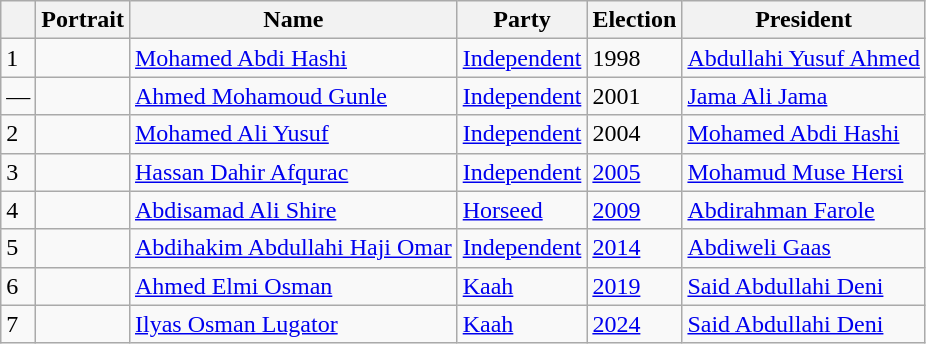<table class="wikitable">
<tr>
<th></th>
<th scope="col">Portrait</th>
<th scope="col">Name</th>
<th scope="col">Party</th>
<th scope="col">Election</th>
<th scope="col">President</th>
</tr>
<tr>
<td scope="row" bgcolor=>1</td>
<td></td>
<td><a href='#'>Mohamed Abdi Hashi</a></td>
<td><a href='#'>Independent</a></td>
<td>1998</td>
<td><a href='#'>Abdullahi Yusuf Ahmed</a></td>
</tr>
<tr>
<td scope="row" bgcolor=>—</td>
<td></td>
<td><a href='#'>Ahmed Mohamoud Gunle</a></td>
<td><a href='#'>Independent</a></td>
<td>2001</td>
<td><a href='#'>Jama Ali Jama</a></td>
</tr>
<tr>
<td scope="row" bgcolor=>2</td>
<td></td>
<td><a href='#'>Mohamed Ali Yusuf</a></td>
<td><a href='#'>Independent</a></td>
<td>2004</td>
<td><a href='#'>Mohamed Abdi Hashi</a></td>
</tr>
<tr>
<td scope="row" bgcolor=>3</td>
<td></td>
<td><a href='#'>Hassan Dahir Afqurac</a></td>
<td><a href='#'>Independent</a></td>
<td><a href='#'>2005</a></td>
<td><a href='#'>Mohamud Muse Hersi</a></td>
</tr>
<tr>
<td scope="row" bgcolor=>4</td>
<td></td>
<td><a href='#'>Abdisamad Ali Shire</a></td>
<td><a href='#'>Horseed</a></td>
<td><a href='#'>2009</a></td>
<td><a href='#'>Abdirahman Farole</a></td>
</tr>
<tr>
<td scope="row" bgcolor=>5</td>
<td></td>
<td><a href='#'>Abdihakim Abdullahi Haji Omar</a></td>
<td><a href='#'>Independent</a></td>
<td><a href='#'>2014</a></td>
<td><a href='#'>Abdiweli Gaas</a></td>
</tr>
<tr>
<td scope="row" bgcolor=>6</td>
<td></td>
<td><a href='#'>Ahmed Elmi Osman</a></td>
<td><a href='#'>Kaah</a></td>
<td><a href='#'>2019</a></td>
<td><a href='#'>Said Abdullahi Deni</a></td>
</tr>
<tr>
<td scope="row" bgcolor=>7</td>
<td></td>
<td><a href='#'>Ilyas Osman Lugator</a></td>
<td><a href='#'>Kaah</a></td>
<td><a href='#'>2024</a></td>
<td><a href='#'>Said Abdullahi Deni</a></td>
</tr>
</table>
